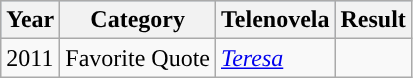<table class="wikitable">
<tr style="background:#b0c4de;">
<th>Year</th>
<th>Category</th>
<th>Telenovela</th>
<th>Result</th>
</tr>
<tr>
<td>2011</td>
<td>Favorite Quote</td>
<td><em><a href='#'>Teresa</a></em></td>
<td></td>
</tr>
</table>
